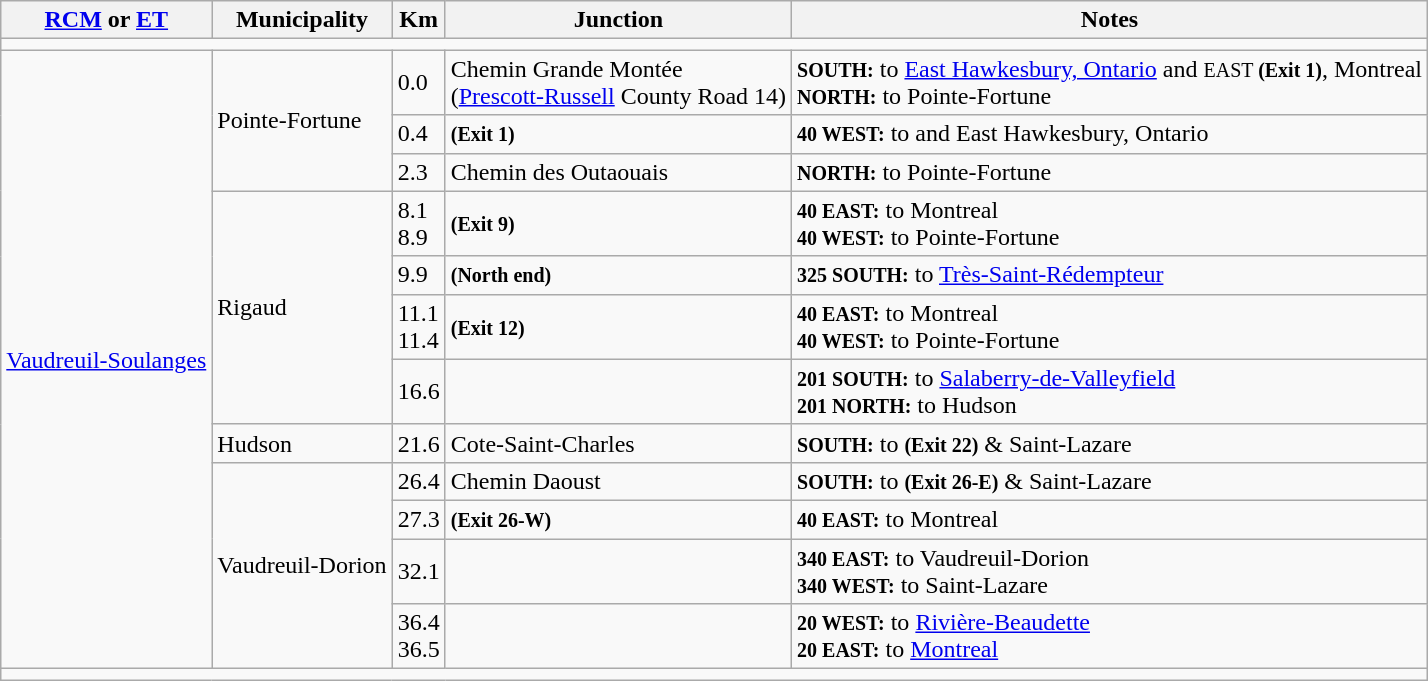<table class=wikitable>
<tr>
<th><a href='#'>RCM</a> or <a href='#'>ET</a></th>
<th>Municipality</th>
<th>Km</th>
<th>Junction</th>
<th>Notes</th>
</tr>
<tr>
<td colspan="5"></td>
</tr>
<tr>
<td rowspan="12"><a href='#'>Vaudreuil-Soulanges</a></td>
<td rowspan="3">Pointe-Fortune</td>
<td>0.0</td>
<td>Chemin Grande Montée<br>(<a href='#'>Prescott-Russell</a> County Road 14)</td>
<td><small><strong>SOUTH:</strong></small> to <a href='#'>East Hawkesbury, Ontario</a> and  <small>EAST <strong>(Exit 1)</strong></small>, Montreal<br> <small><strong>NORTH:</strong></small> to Pointe-Fortune</td>
</tr>
<tr>
<td>0.4</td>
<td> <small><strong>(Exit 1)</strong></small></td>
<td><small><strong>40 WEST:</strong></small> to  and East Hawkesbury, Ontario</td>
</tr>
<tr>
<td>2.3</td>
<td>Chemin des Outaouais</td>
<td><small><strong>NORTH:</strong></small> to Pointe-Fortune</td>
</tr>
<tr>
<td rowspan="4">Rigaud</td>
<td>8.1 <br> 8.9</td>
<td> <small><strong>(Exit 9)</strong></small></td>
<td><small><strong>40 EAST:</strong></small> to Montreal <br> <small><strong>40 WEST:</strong></small> to Pointe-Fortune</td>
</tr>
<tr>
<td>9.9</td>
<td> <small><strong>(North end)</strong></small></td>
<td><small><strong>325 SOUTH:</strong></small> to <a href='#'>Très-Saint-Rédempteur</a></td>
</tr>
<tr>
<td>11.1 <br> 11.4</td>
<td> <small><strong>(Exit 12)</strong></small></td>
<td><small><strong>40 EAST:</strong></small> to Montreal <br> <small><strong>40 WEST:</strong></small> to Pointe-Fortune</td>
</tr>
<tr>
<td>16.6</td>
<td></td>
<td><small><strong>201 SOUTH:</strong></small> to <a href='#'>Salaberry-de-Valleyfield</a> <br> <small><strong>201 NORTH:</strong></small> to Hudson</td>
</tr>
<tr>
<td>Hudson</td>
<td>21.6</td>
<td>Cote-Saint-Charles</td>
<td><small><strong>SOUTH:</strong></small> to  <small><strong>(Exit 22)</strong></small> & Saint-Lazare</td>
</tr>
<tr>
<td rowspan="4">Vaudreuil-Dorion</td>
<td>26.4</td>
<td>Chemin Daoust</td>
<td><small><strong>SOUTH:</strong></small> to  <small><strong>(Exit 26-E)</strong></small> & Saint-Lazare</td>
</tr>
<tr>
<td>27.3</td>
<td> <small><strong>(Exit 26-W)</strong></small></td>
<td><small><strong>40 EAST:</strong></small> to Montreal</td>
</tr>
<tr>
<td>32.1</td>
<td></td>
<td><small><strong>340 EAST:</strong></small> to Vaudreuil-Dorion <br> <small><strong>340 WEST:</strong></small> to Saint-Lazare</td>
</tr>
<tr>
<td>36.4 <br> 36.5</td>
<td></td>
<td><small><strong>20 WEST:</strong></small> to <a href='#'>Rivière-Beaudette</a> <br> <small><strong>20 EAST:</strong></small> to <a href='#'>Montreal</a></td>
</tr>
<tr>
<td colspan="5"></td>
</tr>
</table>
